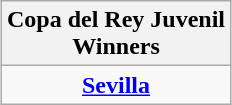<table class="wikitable" style="text-align: center; margin: 0 auto;">
<tr>
<th>Copa del Rey Juvenil<br>Winners</th>
</tr>
<tr>
<td><strong><a href='#'>Sevilla</a></strong></td>
</tr>
</table>
